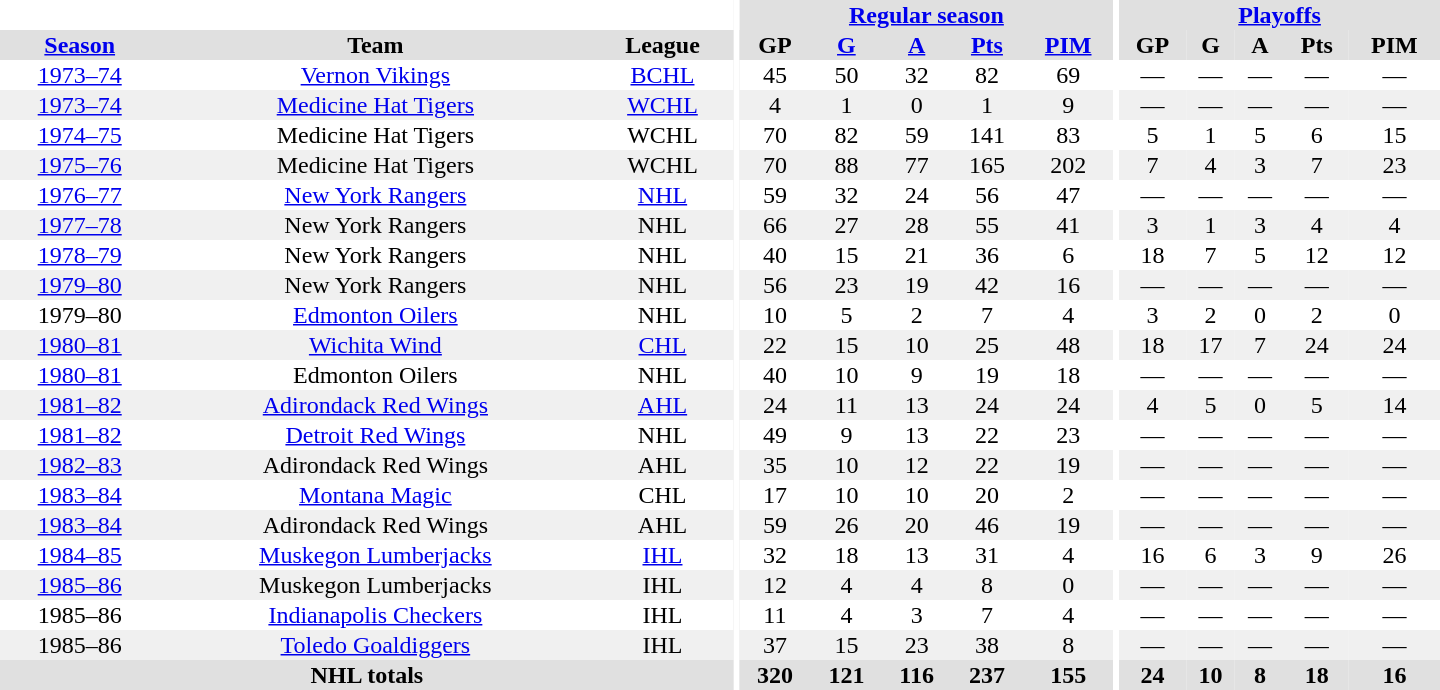<table border="0" cellpadding="1" cellspacing="0" style="text-align:center; width:60em">
<tr bgcolor="#e0e0e0">
<th colspan="3" bgcolor="#ffffff"></th>
<th rowspan="100" bgcolor="#ffffff"></th>
<th colspan="5"><a href='#'>Regular season</a></th>
<th rowspan="100" bgcolor="#ffffff"></th>
<th colspan="5"><a href='#'>Playoffs</a></th>
</tr>
<tr bgcolor="#e0e0e0">
<th><a href='#'>Season</a></th>
<th>Team</th>
<th>League</th>
<th>GP</th>
<th><a href='#'>G</a></th>
<th><a href='#'>A</a></th>
<th><a href='#'>Pts</a></th>
<th><a href='#'>PIM</a></th>
<th>GP</th>
<th>G</th>
<th>A</th>
<th>Pts</th>
<th>PIM</th>
</tr>
<tr>
<td><a href='#'>1973–74</a></td>
<td><a href='#'>Vernon Vikings</a></td>
<td><a href='#'>BCHL</a></td>
<td>45</td>
<td>50</td>
<td>32</td>
<td>82</td>
<td>69</td>
<td>—</td>
<td>—</td>
<td>—</td>
<td>—</td>
<td>—</td>
</tr>
<tr bgcolor="#f0f0f0">
<td><a href='#'>1973–74</a></td>
<td><a href='#'>Medicine Hat Tigers</a></td>
<td><a href='#'>WCHL</a></td>
<td>4</td>
<td>1</td>
<td>0</td>
<td>1</td>
<td>9</td>
<td>—</td>
<td>—</td>
<td>—</td>
<td>—</td>
<td>—</td>
</tr>
<tr>
<td><a href='#'>1974–75</a></td>
<td>Medicine Hat Tigers</td>
<td>WCHL</td>
<td>70</td>
<td>82</td>
<td>59</td>
<td>141</td>
<td>83</td>
<td>5</td>
<td>1</td>
<td>5</td>
<td>6</td>
<td>15</td>
</tr>
<tr bgcolor="#f0f0f0">
<td><a href='#'>1975–76</a></td>
<td>Medicine Hat Tigers</td>
<td>WCHL</td>
<td>70</td>
<td>88</td>
<td>77</td>
<td>165</td>
<td>202</td>
<td>7</td>
<td>4</td>
<td>3</td>
<td>7</td>
<td>23</td>
</tr>
<tr>
<td><a href='#'>1976–77</a></td>
<td><a href='#'>New York Rangers</a></td>
<td><a href='#'>NHL</a></td>
<td>59</td>
<td>32</td>
<td>24</td>
<td>56</td>
<td>47</td>
<td>—</td>
<td>—</td>
<td>—</td>
<td>—</td>
<td>—</td>
</tr>
<tr bgcolor="#f0f0f0">
<td><a href='#'>1977–78</a></td>
<td>New York Rangers</td>
<td>NHL</td>
<td>66</td>
<td>27</td>
<td>28</td>
<td>55</td>
<td>41</td>
<td>3</td>
<td>1</td>
<td>3</td>
<td>4</td>
<td>4</td>
</tr>
<tr>
<td><a href='#'>1978–79</a></td>
<td>New York Rangers</td>
<td>NHL</td>
<td>40</td>
<td>15</td>
<td>21</td>
<td>36</td>
<td>6</td>
<td>18</td>
<td>7</td>
<td>5</td>
<td>12</td>
<td>12</td>
</tr>
<tr bgcolor="#f0f0f0">
<td><a href='#'>1979–80</a></td>
<td>New York Rangers</td>
<td>NHL</td>
<td>56</td>
<td>23</td>
<td>19</td>
<td>42</td>
<td>16</td>
<td>—</td>
<td>—</td>
<td>—</td>
<td>—</td>
<td>—</td>
</tr>
<tr>
<td>1979–80</td>
<td><a href='#'>Edmonton Oilers</a></td>
<td>NHL</td>
<td>10</td>
<td>5</td>
<td>2</td>
<td>7</td>
<td>4</td>
<td>3</td>
<td>2</td>
<td>0</td>
<td>2</td>
<td>0</td>
</tr>
<tr bgcolor="#f0f0f0">
<td><a href='#'>1980–81</a></td>
<td><a href='#'>Wichita Wind</a></td>
<td><a href='#'>CHL</a></td>
<td>22</td>
<td>15</td>
<td>10</td>
<td>25</td>
<td>48</td>
<td>18</td>
<td>17</td>
<td>7</td>
<td>24</td>
<td>24</td>
</tr>
<tr>
<td><a href='#'>1980–81</a></td>
<td>Edmonton Oilers</td>
<td>NHL</td>
<td>40</td>
<td>10</td>
<td>9</td>
<td>19</td>
<td>18</td>
<td>—</td>
<td>—</td>
<td>—</td>
<td>—</td>
<td>—</td>
</tr>
<tr bgcolor="#f0f0f0">
<td><a href='#'>1981–82</a></td>
<td><a href='#'>Adirondack Red Wings</a></td>
<td><a href='#'>AHL</a></td>
<td>24</td>
<td>11</td>
<td>13</td>
<td>24</td>
<td>24</td>
<td>4</td>
<td>5</td>
<td>0</td>
<td>5</td>
<td>14</td>
</tr>
<tr>
<td><a href='#'>1981–82</a></td>
<td><a href='#'>Detroit Red Wings</a></td>
<td>NHL</td>
<td>49</td>
<td>9</td>
<td>13</td>
<td>22</td>
<td>23</td>
<td>—</td>
<td>—</td>
<td>—</td>
<td>—</td>
<td>—</td>
</tr>
<tr bgcolor="#f0f0f0">
<td><a href='#'>1982–83</a></td>
<td>Adirondack Red Wings</td>
<td>AHL</td>
<td>35</td>
<td>10</td>
<td>12</td>
<td>22</td>
<td>19</td>
<td>—</td>
<td>—</td>
<td>—</td>
<td>—</td>
<td>—</td>
</tr>
<tr>
<td><a href='#'>1983–84</a></td>
<td><a href='#'>Montana Magic</a></td>
<td>CHL</td>
<td>17</td>
<td>10</td>
<td>10</td>
<td>20</td>
<td>2</td>
<td>—</td>
<td>—</td>
<td>—</td>
<td>—</td>
<td>—</td>
</tr>
<tr bgcolor="#f0f0f0">
<td><a href='#'>1983–84</a></td>
<td>Adirondack Red Wings</td>
<td>AHL</td>
<td>59</td>
<td>26</td>
<td>20</td>
<td>46</td>
<td>19</td>
<td>—</td>
<td>—</td>
<td>—</td>
<td>—</td>
<td>—</td>
</tr>
<tr>
<td><a href='#'>1984–85</a></td>
<td><a href='#'>Muskegon Lumberjacks</a></td>
<td><a href='#'>IHL</a></td>
<td>32</td>
<td>18</td>
<td>13</td>
<td>31</td>
<td>4</td>
<td>16</td>
<td>6</td>
<td>3</td>
<td>9</td>
<td>26</td>
</tr>
<tr bgcolor="#f0f0f0">
<td><a href='#'>1985–86</a></td>
<td>Muskegon Lumberjacks</td>
<td>IHL</td>
<td>12</td>
<td>4</td>
<td>4</td>
<td>8</td>
<td>0</td>
<td>—</td>
<td>—</td>
<td>—</td>
<td>—</td>
<td>—</td>
</tr>
<tr>
<td>1985–86</td>
<td><a href='#'>Indianapolis Checkers</a></td>
<td>IHL</td>
<td>11</td>
<td>4</td>
<td>3</td>
<td>7</td>
<td>4</td>
<td>—</td>
<td>—</td>
<td>—</td>
<td>—</td>
<td>—</td>
</tr>
<tr bgcolor="#f0f0f0">
<td>1985–86</td>
<td><a href='#'>Toledo Goaldiggers</a></td>
<td>IHL</td>
<td>37</td>
<td>15</td>
<td>23</td>
<td>38</td>
<td>8</td>
<td>—</td>
<td>—</td>
<td>—</td>
<td>—</td>
<td>—</td>
</tr>
<tr bgcolor="#e0e0e0">
<th colspan="3">NHL totals</th>
<th>320</th>
<th>121</th>
<th>116</th>
<th>237</th>
<th>155</th>
<th>24</th>
<th>10</th>
<th>8</th>
<th>18</th>
<th>16</th>
</tr>
</table>
